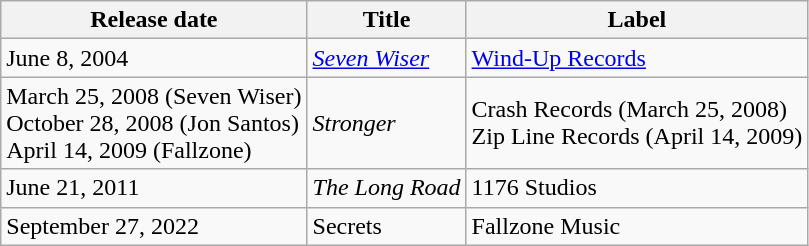<table class="wikitable">
<tr>
<th>Release date</th>
<th>Title</th>
<th>Label</th>
</tr>
<tr>
<td>June 8, 2004</td>
<td><em><a href='#'>Seven Wiser</a></em></td>
<td><a href='#'>Wind-Up Records</a></td>
</tr>
<tr>
<td>March 25, 2008 (Seven Wiser)<br>October 28, 2008 (Jon Santos)<br>April 14, 2009 (Fallzone)</td>
<td><em>Stronger</em></td>
<td>Crash Records (March 25, 2008)<br>Zip Line Records (April 14, 2009)</td>
</tr>
<tr>
<td>June 21, 2011</td>
<td><em>The Long Road</em></td>
<td>1176 Studios</td>
</tr>
<tr>
<td>September 27, 2022</td>
<td>Secrets</td>
<td>Fallzone Music</td>
</tr>
</table>
